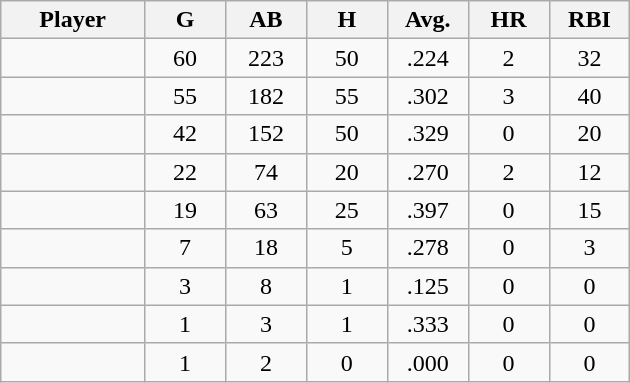<table class="wikitable sortable">
<tr>
<th bgcolor="#DDDDFF" width="16%">Player</th>
<th bgcolor="#DDDDFF" width="9%">G</th>
<th bgcolor="#DDDDFF" width="9%">AB</th>
<th bgcolor="#DDDDFF" width="9%">H</th>
<th bgcolor="#DDDDFF" width="9%">Avg.</th>
<th bgcolor="#DDDDFF" width="9%">HR</th>
<th bgcolor="#DDDDFF" width="9%">RBI</th>
</tr>
<tr align="center">
<td></td>
<td>60</td>
<td>223</td>
<td>50</td>
<td>.224</td>
<td>2</td>
<td>32</td>
</tr>
<tr align="center">
<td></td>
<td>55</td>
<td>182</td>
<td>55</td>
<td>.302</td>
<td>3</td>
<td>40</td>
</tr>
<tr align="center">
<td></td>
<td>42</td>
<td>152</td>
<td>50</td>
<td>.329</td>
<td>0</td>
<td>20</td>
</tr>
<tr align="center">
<td></td>
<td>22</td>
<td>74</td>
<td>20</td>
<td>.270</td>
<td>2</td>
<td>12</td>
</tr>
<tr align="center">
<td></td>
<td>19</td>
<td>63</td>
<td>25</td>
<td>.397</td>
<td>0</td>
<td>15</td>
</tr>
<tr align="center">
<td></td>
<td>7</td>
<td>18</td>
<td>5</td>
<td>.278</td>
<td>0</td>
<td>3</td>
</tr>
<tr align="center">
<td></td>
<td>3</td>
<td>8</td>
<td>1</td>
<td>.125</td>
<td>0</td>
<td>0</td>
</tr>
<tr align="center">
<td></td>
<td>1</td>
<td>3</td>
<td>1</td>
<td>.333</td>
<td>0</td>
<td>0</td>
</tr>
<tr align="center">
<td></td>
<td>1</td>
<td>2</td>
<td>0</td>
<td>.000</td>
<td>0</td>
<td>0</td>
</tr>
</table>
